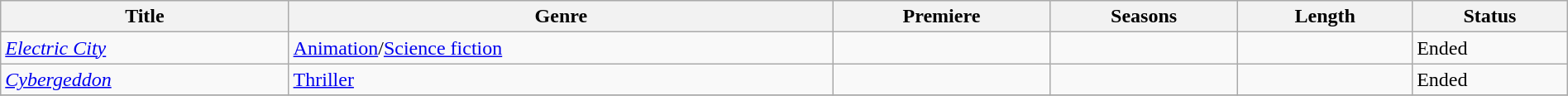<table class="wikitable sortable" style="width:100%;">
<tr>
<th>Title</th>
<th>Genre</th>
<th>Premiere</th>
<th>Seasons</th>
<th>Length</th>
<th>Status</th>
</tr>
<tr>
<td><em><a href='#'>Electric City</a></em></td>
<td><a href='#'>Animation</a>/<a href='#'>Science fiction</a></td>
<td></td>
<td></td>
<td></td>
<td>Ended</td>
</tr>
<tr>
<td><em><a href='#'>Cybergeddon</a></em></td>
<td><a href='#'>Thriller</a></td>
<td></td>
<td></td>
<td></td>
<td>Ended</td>
</tr>
<tr>
</tr>
</table>
